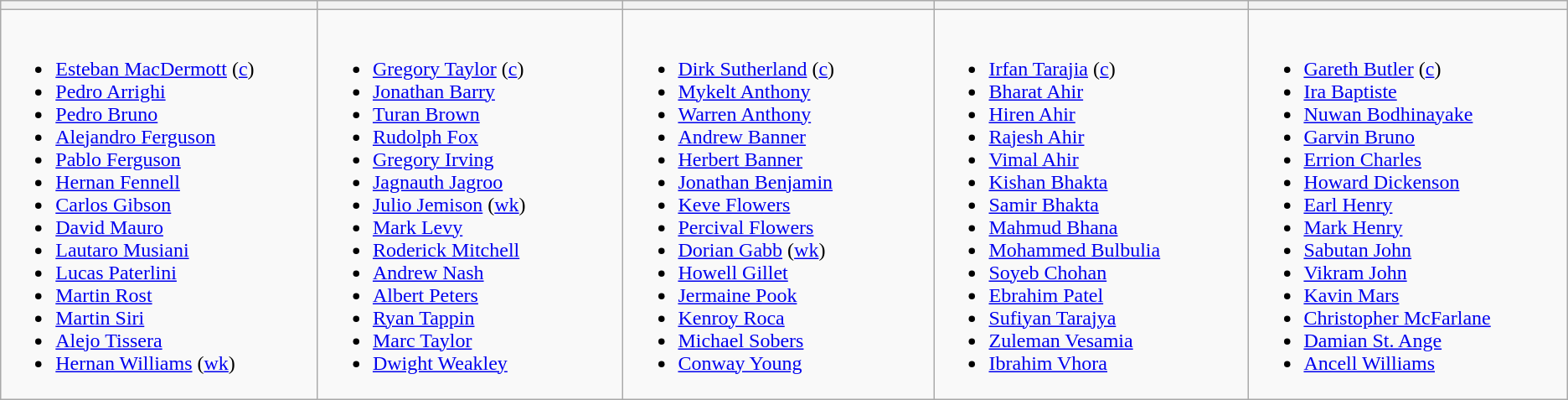<table class="wikitable">
<tr>
<th width=330></th>
<th width=330></th>
<th width=330></th>
<th width=330></th>
<th width=330></th>
</tr>
<tr>
<td valign=top><br><ul><li><a href='#'>Esteban MacDermott</a> (<a href='#'>c</a>)</li><li><a href='#'>Pedro Arrighi</a></li><li><a href='#'>Pedro Bruno</a></li><li><a href='#'>Alejandro Ferguson</a></li><li><a href='#'>Pablo Ferguson</a></li><li><a href='#'>Hernan Fennell</a></li><li><a href='#'>Carlos Gibson</a></li><li><a href='#'>David Mauro</a></li><li><a href='#'>Lautaro Musiani</a></li><li><a href='#'>Lucas Paterlini</a></li><li><a href='#'>Martin Rost</a></li><li><a href='#'>Martin Siri</a></li><li><a href='#'>Alejo Tissera</a></li><li><a href='#'>Hernan Williams</a> (<a href='#'>wk</a>)</li></ul></td>
<td valign=top><br><ul><li><a href='#'>Gregory Taylor</a> (<a href='#'>c</a>)</li><li><a href='#'>Jonathan Barry</a></li><li><a href='#'>Turan Brown</a></li><li><a href='#'>Rudolph Fox</a></li><li><a href='#'>Gregory Irving</a></li><li><a href='#'>Jagnauth Jagroo</a></li><li><a href='#'>Julio Jemison</a> (<a href='#'>wk</a>)</li><li><a href='#'>Mark Levy</a></li><li><a href='#'>Roderick Mitchell</a></li><li><a href='#'>Andrew Nash</a></li><li><a href='#'>Albert Peters</a></li><li><a href='#'>Ryan Tappin</a></li><li><a href='#'>Marc Taylor</a></li><li><a href='#'>Dwight Weakley</a></li></ul></td>
<td valign=top><br><ul><li><a href='#'>Dirk Sutherland</a> (<a href='#'>c</a>)</li><li><a href='#'>Mykelt Anthony</a></li><li><a href='#'>Warren Anthony</a></li><li><a href='#'>Andrew Banner</a></li><li><a href='#'>Herbert Banner</a></li><li><a href='#'>Jonathan Benjamin</a></li><li><a href='#'>Keve Flowers</a></li><li><a href='#'>Percival Flowers</a></li><li><a href='#'>Dorian Gabb</a> (<a href='#'>wk</a>)</li><li><a href='#'>Howell Gillet</a></li><li><a href='#'>Jermaine Pook</a></li><li><a href='#'>Kenroy Roca</a></li><li><a href='#'>Michael Sobers</a></li><li><a href='#'>Conway Young</a></li></ul></td>
<td valign=top><br><ul><li><a href='#'>Irfan Tarajia</a> (<a href='#'>c</a>)</li><li><a href='#'>Bharat Ahir</a></li><li><a href='#'>Hiren Ahir</a></li><li><a href='#'>Rajesh Ahir</a></li><li><a href='#'>Vimal Ahir</a></li><li><a href='#'>Kishan Bhakta</a></li><li><a href='#'>Samir Bhakta</a></li><li><a href='#'>Mahmud Bhana</a></li><li><a href='#'>Mohammed Bulbulia</a></li><li><a href='#'>Soyeb Chohan</a></li><li><a href='#'>Ebrahim Patel</a></li><li><a href='#'>Sufiyan Tarajya</a></li><li><a href='#'>Zuleman Vesamia</a></li><li><a href='#'>Ibrahim Vhora</a></li></ul></td>
<td valign=top><br><ul><li><a href='#'>Gareth Butler</a> (<a href='#'>c</a>)</li><li><a href='#'>Ira Baptiste</a></li><li><a href='#'>Nuwan Bodhinayake</a></li><li><a href='#'>Garvin Bruno</a></li><li><a href='#'>Errion Charles</a></li><li><a href='#'>Howard Dickenson</a></li><li><a href='#'>Earl Henry</a></li><li><a href='#'>Mark Henry</a></li><li><a href='#'>Sabutan John</a></li><li><a href='#'>Vikram John</a></li><li><a href='#'>Kavin Mars</a></li><li><a href='#'>Christopher McFarlane</a></li><li><a href='#'>Damian St. Ange</a></li><li><a href='#'>Ancell Williams</a></li></ul></td>
</tr>
</table>
